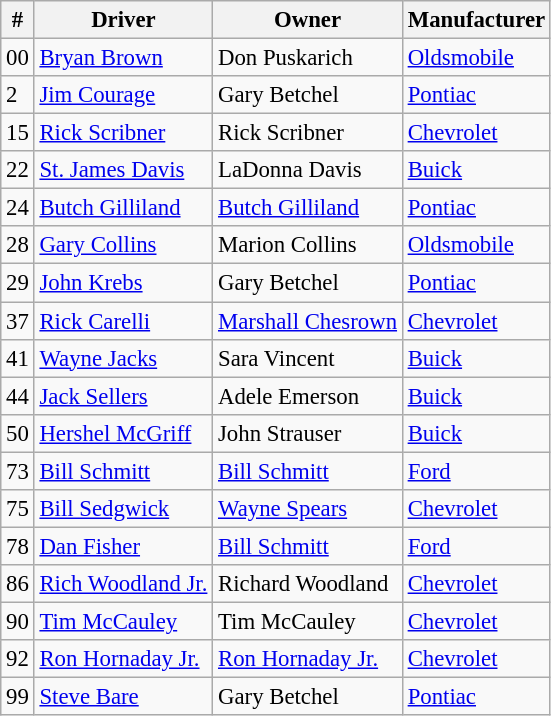<table class="wikitable" style="font-size: 95%;">
<tr>
<th>#</th>
<th>Driver</th>
<th>Owner</th>
<th>Manufacturer</th>
</tr>
<tr>
<td>00</td>
<td><a href='#'>Bryan Brown</a></td>
<td>Don Puskarich</td>
<td><a href='#'>Oldsmobile</a></td>
</tr>
<tr>
<td>2</td>
<td><a href='#'>Jim Courage</a></td>
<td>Gary Betchel</td>
<td><a href='#'>Pontiac</a></td>
</tr>
<tr>
<td>15</td>
<td><a href='#'>Rick Scribner</a></td>
<td>Rick Scribner</td>
<td><a href='#'>Chevrolet</a></td>
</tr>
<tr>
<td>22</td>
<td><a href='#'>St. James Davis</a></td>
<td>LaDonna Davis</td>
<td><a href='#'>Buick</a></td>
</tr>
<tr>
<td>24</td>
<td><a href='#'>Butch Gilliland</a></td>
<td><a href='#'>Butch Gilliland</a></td>
<td><a href='#'>Pontiac</a></td>
</tr>
<tr>
<td>28</td>
<td><a href='#'>Gary Collins</a></td>
<td>Marion Collins</td>
<td><a href='#'>Oldsmobile</a></td>
</tr>
<tr>
<td>29</td>
<td><a href='#'>John Krebs</a></td>
<td>Gary Betchel</td>
<td><a href='#'>Pontiac</a></td>
</tr>
<tr>
<td>37</td>
<td><a href='#'>Rick Carelli</a></td>
<td><a href='#'>Marshall Chesrown</a></td>
<td><a href='#'>Chevrolet</a></td>
</tr>
<tr>
<td>41</td>
<td><a href='#'>Wayne Jacks</a></td>
<td>Sara Vincent</td>
<td><a href='#'>Buick</a></td>
</tr>
<tr>
<td>44</td>
<td><a href='#'>Jack Sellers</a></td>
<td>Adele Emerson</td>
<td><a href='#'>Buick</a></td>
</tr>
<tr>
<td>50</td>
<td><a href='#'>Hershel McGriff</a></td>
<td>John Strauser</td>
<td><a href='#'>Buick</a></td>
</tr>
<tr>
<td>73</td>
<td><a href='#'>Bill Schmitt</a></td>
<td><a href='#'>Bill Schmitt</a></td>
<td><a href='#'>Ford</a></td>
</tr>
<tr>
<td>75</td>
<td><a href='#'>Bill Sedgwick</a></td>
<td><a href='#'>Wayne Spears</a></td>
<td><a href='#'>Chevrolet</a></td>
</tr>
<tr>
<td>78</td>
<td><a href='#'>Dan Fisher</a></td>
<td><a href='#'>Bill Schmitt</a></td>
<td><a href='#'>Ford</a></td>
</tr>
<tr>
<td>86</td>
<td><a href='#'>Rich Woodland Jr.</a></td>
<td>Richard Woodland</td>
<td><a href='#'>Chevrolet</a></td>
</tr>
<tr>
<td>90</td>
<td><a href='#'>Tim McCauley</a></td>
<td>Tim McCauley</td>
<td><a href='#'>Chevrolet</a></td>
</tr>
<tr>
<td>92</td>
<td><a href='#'>Ron Hornaday Jr.</a></td>
<td><a href='#'>Ron Hornaday Jr.</a></td>
<td><a href='#'>Chevrolet</a></td>
</tr>
<tr>
<td>99</td>
<td><a href='#'>Steve Bare</a></td>
<td>Gary Betchel</td>
<td><a href='#'>Pontiac</a></td>
</tr>
</table>
